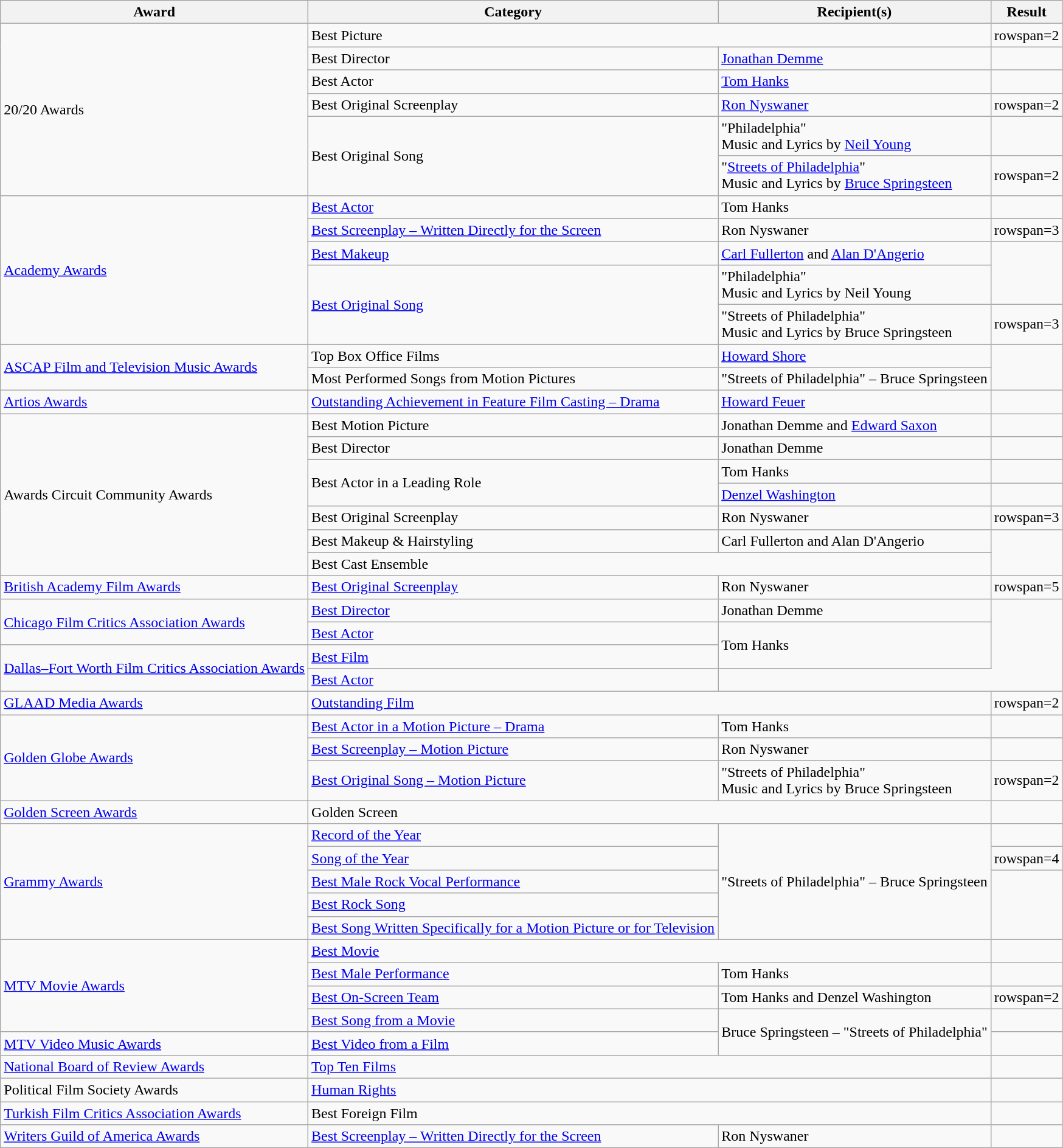<table class="wikitable plainrowheaders">
<tr>
<th scope="col">Award</th>
<th scope="col">Category</th>
<th scope="col">Recipient(s)</th>
<th scope="col">Result</th>
</tr>
<tr>
<td rowspan=6>20/20 Awards</td>
<td colspan=2>Best Picture</td>
<td>rowspan=2 </td>
</tr>
<tr>
<td>Best Director</td>
<td><a href='#'>Jonathan Demme</a></td>
</tr>
<tr>
<td>Best Actor</td>
<td><a href='#'>Tom Hanks</a></td>
<td></td>
</tr>
<tr>
<td>Best Original Screenplay</td>
<td><a href='#'>Ron Nyswaner</a></td>
<td>rowspan=2 </td>
</tr>
<tr>
<td rowspan=2>Best Original Song</td>
<td>"Philadelphia" <br> Music and Lyrics by <a href='#'>Neil Young</a></td>
</tr>
<tr>
<td>"<a href='#'>Streets of Philadelphia</a>" <br> Music and Lyrics by <a href='#'>Bruce Springsteen</a></td>
<td>rowspan=2 </td>
</tr>
<tr>
<td rowspan=5><a href='#'>Academy Awards</a></td>
<td><a href='#'>Best Actor</a></td>
<td>Tom Hanks</td>
</tr>
<tr>
<td><a href='#'>Best Screenplay – Written Directly for the Screen</a></td>
<td>Ron Nyswaner</td>
<td>rowspan=3 </td>
</tr>
<tr>
<td><a href='#'>Best Makeup</a></td>
<td><a href='#'>Carl Fullerton</a> and <a href='#'>Alan D'Angerio</a></td>
</tr>
<tr>
<td rowspan=2><a href='#'>Best Original Song</a></td>
<td>"Philadelphia" <br> Music and Lyrics by Neil Young</td>
</tr>
<tr>
<td>"Streets of Philadelphia" <br> Music and Lyrics by Bruce Springsteen</td>
<td>rowspan=3 </td>
</tr>
<tr>
<td rowspan=2><a href='#'>ASCAP Film and Television Music Awards</a></td>
<td>Top Box Office Films</td>
<td><a href='#'>Howard Shore</a></td>
</tr>
<tr>
<td>Most Performed Songs from Motion Pictures</td>
<td>"Streets of Philadelphia" – Bruce Springsteen</td>
</tr>
<tr>
<td><a href='#'>Artios Awards</a></td>
<td><a href='#'>Outstanding Achievement in Feature Film Casting – Drama</a></td>
<td><a href='#'>Howard Feuer</a></td>
<td></td>
</tr>
<tr>
<td rowspan=7>Awards Circuit Community Awards</td>
<td>Best Motion Picture</td>
<td>Jonathan Demme and <a href='#'>Edward Saxon</a></td>
<td></td>
</tr>
<tr>
<td>Best Director</td>
<td>Jonathan Demme</td>
<td></td>
</tr>
<tr>
<td rowspan=2>Best Actor in a Leading Role</td>
<td>Tom Hanks</td>
<td></td>
</tr>
<tr>
<td><a href='#'>Denzel Washington</a></td>
<td></td>
</tr>
<tr>
<td>Best Original Screenplay</td>
<td>Ron Nyswaner</td>
<td>rowspan=3 </td>
</tr>
<tr>
<td>Best Makeup & Hairstyling</td>
<td>Carl Fullerton and Alan D'Angerio</td>
</tr>
<tr>
<td colspan=2>Best Cast Ensemble</td>
</tr>
<tr>
<td><a href='#'>British Academy Film Awards</a></td>
<td><a href='#'>Best Original Screenplay</a></td>
<td>Ron Nyswaner</td>
<td>rowspan=5 </td>
</tr>
<tr>
<td rowspan=2><a href='#'>Chicago Film Critics Association Awards</a></td>
<td><a href='#'>Best Director</a></td>
<td>Jonathan Demme</td>
</tr>
<tr>
<td><a href='#'>Best Actor</a></td>
<td rowspan=2>Tom Hanks</td>
</tr>
<tr>
<td rowspan=2><a href='#'>Dallas–Fort Worth Film Critics Association Awards</a></td>
<td colspan=2><a href='#'>Best Film</a></td>
</tr>
<tr>
<td><a href='#'>Best Actor</a></td>
</tr>
<tr>
<td><a href='#'>GLAAD Media Awards</a></td>
<td colspan=2><a href='#'>Outstanding Film</a></td>
<td>rowspan=2 </td>
</tr>
<tr>
<td rowspan=3><a href='#'>Golden Globe Awards</a></td>
<td><a href='#'>Best Actor in a Motion Picture – Drama</a></td>
<td>Tom Hanks</td>
</tr>
<tr>
<td><a href='#'>Best Screenplay – Motion Picture</a></td>
<td>Ron Nyswaner</td>
<td></td>
</tr>
<tr>
<td><a href='#'>Best Original Song – Motion Picture</a></td>
<td>"Streets of Philadelphia" <br> Music and Lyrics by Bruce Springsteen</td>
<td>rowspan=2 </td>
</tr>
<tr>
<td><a href='#'>Golden Screen Awards</a></td>
<td colspan=2>Golden Screen</td>
</tr>
<tr>
<td rowspan=5><a href='#'>Grammy Awards</a></td>
<td><a href='#'>Record of the Year</a></td>
<td rowspan=5>"Streets of Philadelphia" – Bruce Springsteen</td>
<td></td>
</tr>
<tr>
<td><a href='#'>Song of the Year</a></td>
<td>rowspan=4 </td>
</tr>
<tr>
<td><a href='#'>Best Male Rock Vocal Performance</a></td>
</tr>
<tr>
<td><a href='#'>Best Rock Song</a></td>
</tr>
<tr>
<td><a href='#'>Best Song Written Specifically for a Motion Picture or for Television</a></td>
</tr>
<tr>
<td rowspan=4><a href='#'>MTV Movie Awards</a></td>
<td colspan=2><a href='#'>Best Movie</a></td>
<td></td>
</tr>
<tr>
<td><a href='#'>Best Male Performance</a></td>
<td>Tom Hanks</td>
<td></td>
</tr>
<tr>
<td><a href='#'>Best On-Screen Team</a></td>
<td>Tom Hanks and Denzel Washington</td>
<td>rowspan=2 </td>
</tr>
<tr>
<td><a href='#'>Best Song from a Movie</a></td>
<td rowspan=2>Bruce Springsteen – "Streets of Philadelphia"</td>
</tr>
<tr>
<td><a href='#'>MTV Video Music Awards</a></td>
<td><a href='#'>Best Video from a Film</a></td>
<td></td>
</tr>
<tr>
<td><a href='#'>National Board of Review Awards</a></td>
<td colspan=2><a href='#'>Top Ten Films</a></td>
<td></td>
</tr>
<tr>
<td>Political Film Society Awards</td>
<td colspan=2><a href='#'>Human Rights</a></td>
<td></td>
</tr>
<tr>
<td><a href='#'>Turkish Film Critics Association Awards</a></td>
<td colspan=2>Best Foreign Film</td>
<td></td>
</tr>
<tr>
<td><a href='#'>Writers Guild of America Awards</a></td>
<td><a href='#'>Best Screenplay – Written Directly for the Screen</a></td>
<td>Ron Nyswaner</td>
<td></td>
</tr>
</table>
